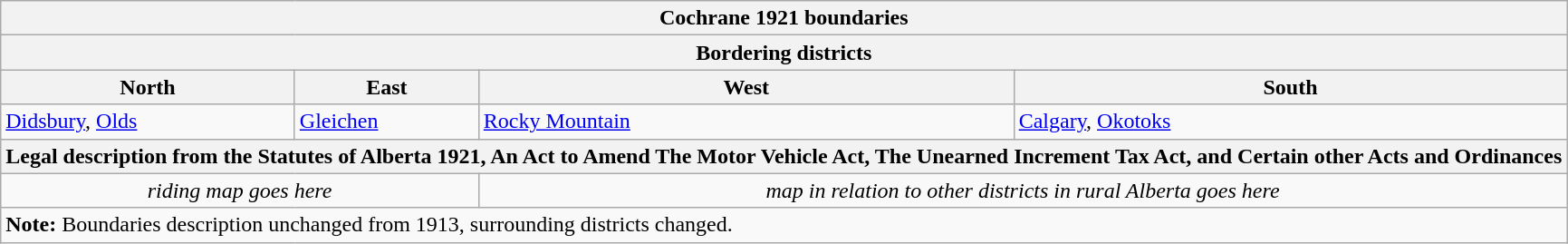<table class="wikitable collapsible collapsed">
<tr>
<th colspan=4>Cochrane 1921 boundaries</th>
</tr>
<tr>
<th colspan=4>Bordering districts</th>
</tr>
<tr>
<th>North</th>
<th>East</th>
<th>West</th>
<th>South</th>
</tr>
<tr>
<td><a href='#'>Didsbury</a>, <a href='#'>Olds</a></td>
<td><a href='#'>Gleichen</a></td>
<td><a href='#'>Rocky Mountain</a></td>
<td><a href='#'>Calgary</a>, <a href='#'>Okotoks</a></td>
</tr>
<tr>
<th colspan=4>Legal description from the Statutes of Alberta 1921, An Act to Amend The Motor Vehicle Act, The Unearned Increment Tax Act, and Certain other Acts and Ordinances</th>
</tr>
<tr>
<td colspan=2 align=center><em>riding map goes here</em></td>
<td colspan=2 align=center><em>map in relation to other districts in rural Alberta goes here</em></td>
</tr>
<tr>
<td colspan=4><strong>Note:</strong> Boundaries description unchanged from 1913, surrounding districts changed.</td>
</tr>
</table>
